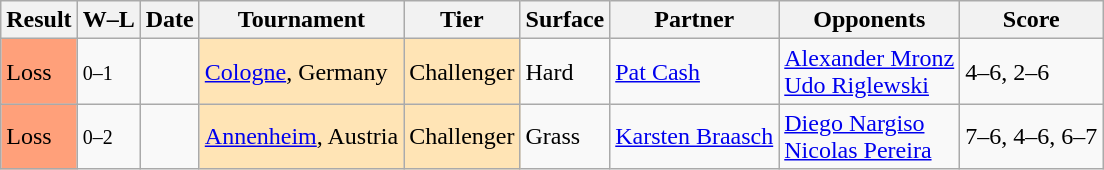<table class="sortable wikitable">
<tr>
<th>Result</th>
<th class="unsortable">W–L</th>
<th>Date</th>
<th>Tournament</th>
<th>Tier</th>
<th>Surface</th>
<th>Partner</th>
<th>Opponents</th>
<th class="unsortable">Score</th>
</tr>
<tr>
<td style="background:#ffa07a;">Loss</td>
<td><small>0–1</small></td>
<td></td>
<td style="background:moccasin;"><a href='#'>Cologne</a>, Germany</td>
<td style="background:moccasin;">Challenger</td>
<td>Hard</td>
<td> <a href='#'>Pat Cash</a></td>
<td> <a href='#'>Alexander Mronz</a> <br>  <a href='#'>Udo Riglewski</a></td>
<td>4–6, 2–6</td>
</tr>
<tr>
<td style="background:#ffa07a;">Loss</td>
<td><small>0–2</small></td>
<td></td>
<td style="background:moccasin;"><a href='#'>Annenheim</a>, Austria</td>
<td style="background:moccasin;">Challenger</td>
<td>Grass</td>
<td> <a href='#'>Karsten Braasch</a></td>
<td> <a href='#'>Diego Nargiso</a> <br>  <a href='#'>Nicolas Pereira</a></td>
<td>7–6, 4–6, 6–7</td>
</tr>
</table>
